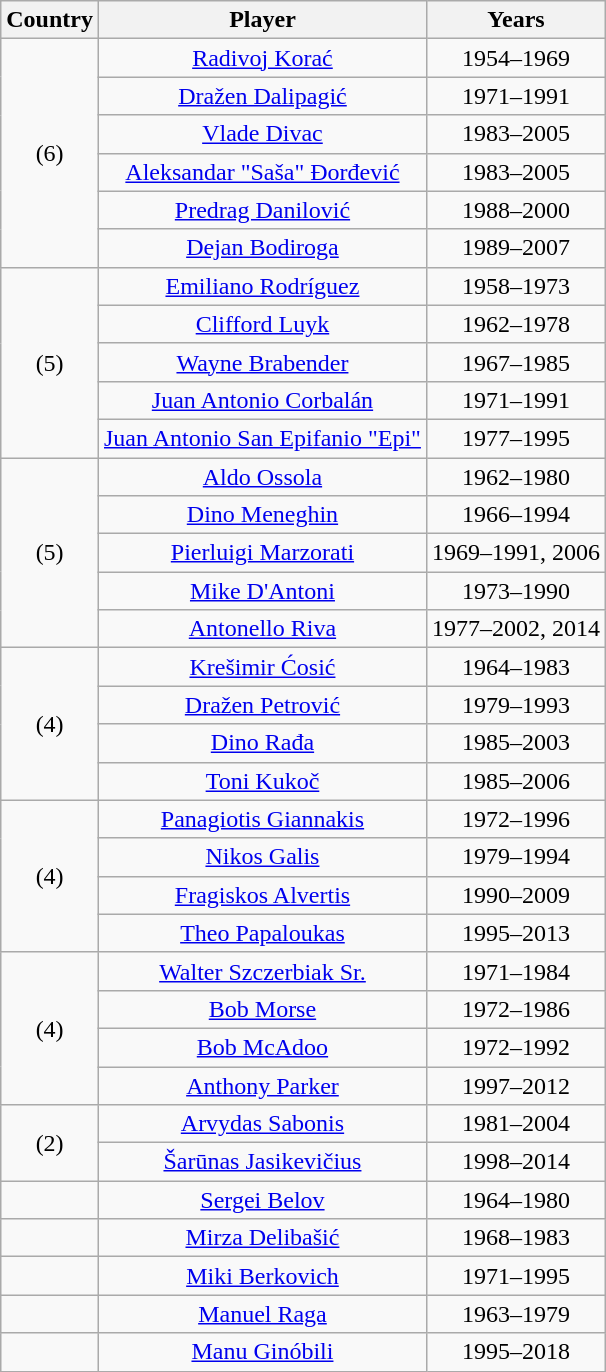<table class="wikitable sortable" style="text-align:center;">
<tr>
<th>Country</th>
<th>Player</th>
<th>Years</th>
</tr>
<tr>
<td rowspan=6> (6)</td>
<td><a href='#'>Radivoj Korać</a></td>
<td>1954–1969</td>
</tr>
<tr>
<td><a href='#'>Dražen Dalipagić</a></td>
<td>1971–1991</td>
</tr>
<tr>
<td><a href='#'>Vlade Divac</a></td>
<td>1983–2005</td>
</tr>
<tr>
<td><a href='#'>Aleksandar "Saša" Đorđević</a></td>
<td>1983–2005</td>
</tr>
<tr>
<td><a href='#'>Predrag Danilović</a></td>
<td>1988–2000</td>
</tr>
<tr>
<td><a href='#'>Dejan Bodiroga</a></td>
<td>1989–2007</td>
</tr>
<tr>
<td rowspan=5> (5)</td>
<td><a href='#'>Emiliano Rodríguez</a></td>
<td>1958–1973</td>
</tr>
<tr>
<td><a href='#'>Clifford Luyk</a></td>
<td>1962–1978</td>
</tr>
<tr>
<td><a href='#'>Wayne Brabender</a></td>
<td>1967–1985</td>
</tr>
<tr>
<td><a href='#'>Juan Antonio Corbalán</a></td>
<td>1971–1991</td>
</tr>
<tr>
<td><a href='#'>Juan Antonio San Epifanio "Epi"</a></td>
<td>1977–1995</td>
</tr>
<tr>
<td rowspan=5> (5)</td>
<td><a href='#'>Aldo Ossola</a></td>
<td>1962–1980</td>
</tr>
<tr>
<td><a href='#'>Dino Meneghin</a></td>
<td>1966–1994</td>
</tr>
<tr>
<td><a href='#'>Pierluigi Marzorati</a></td>
<td>1969–1991, 2006</td>
</tr>
<tr>
<td><a href='#'>Mike D'Antoni</a></td>
<td>1973–1990</td>
</tr>
<tr>
<td><a href='#'>Antonello Riva</a></td>
<td>1977–2002, 2014</td>
</tr>
<tr>
<td rowspan=4> (4)</td>
<td><a href='#'>Krešimir Ćosić</a></td>
<td>1964–1983</td>
</tr>
<tr>
<td><a href='#'>Dražen Petrović</a></td>
<td>1979–1993</td>
</tr>
<tr>
<td><a href='#'>Dino Rađa</a></td>
<td>1985–2003</td>
</tr>
<tr>
<td><a href='#'>Toni Kukoč</a></td>
<td>1985–2006</td>
</tr>
<tr>
<td rowspan=4> (4)</td>
<td><a href='#'>Panagiotis Giannakis</a></td>
<td>1972–1996</td>
</tr>
<tr>
<td><a href='#'>Nikos Galis</a></td>
<td>1979–1994</td>
</tr>
<tr>
<td><a href='#'>Fragiskos Alvertis</a></td>
<td>1990–2009</td>
</tr>
<tr>
<td><a href='#'>Theo Papaloukas</a></td>
<td>1995–2013</td>
</tr>
<tr>
<td rowspan=4> (4)</td>
<td><a href='#'>Walter Szczerbiak Sr.</a></td>
<td>1971–1984</td>
</tr>
<tr>
<td><a href='#'>Bob Morse</a></td>
<td>1972–1986</td>
</tr>
<tr>
<td><a href='#'>Bob McAdoo</a></td>
<td>1972–1992</td>
</tr>
<tr>
<td><a href='#'>Anthony Parker</a></td>
<td>1997–2012</td>
</tr>
<tr>
<td rowspan=2> (2)</td>
<td><a href='#'>Arvydas Sabonis</a></td>
<td>1981–2004</td>
</tr>
<tr>
<td><a href='#'>Šarūnas Jasikevičius</a></td>
<td>1998–2014</td>
</tr>
<tr>
<td></td>
<td><a href='#'>Sergei Belov</a></td>
<td>1964–1980</td>
</tr>
<tr>
<td></td>
<td><a href='#'>Mirza Delibašić</a></td>
<td>1968–1983</td>
</tr>
<tr>
<td></td>
<td><a href='#'>Miki Berkovich</a></td>
<td>1971–1995</td>
</tr>
<tr>
<td></td>
<td><a href='#'>Manuel Raga</a></td>
<td>1963–1979</td>
</tr>
<tr>
<td></td>
<td><a href='#'>Manu Ginóbili</a></td>
<td>1995–2018</td>
</tr>
</table>
